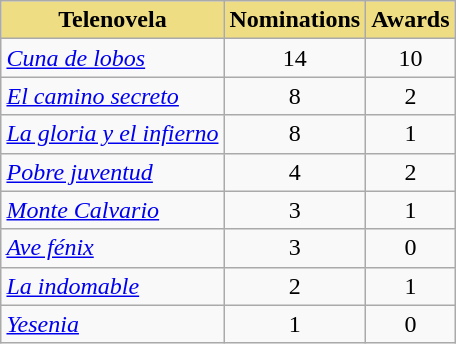<table class="wikitable sortable" style="margin:1em auto;">
<tr>
<th style="background-color:#EEDD82;">Telenovela</th>
<th style="background-color:#EEDD82;">Nominations</th>
<th style="background-color:#EEDD82;">Awards</th>
</tr>
<tr>
<td><em><a href='#'>Cuna de lobos</a></em></td>
<td style="text-align:center;">14</td>
<td style="text-align:center;">10</td>
</tr>
<tr>
<td><em><a href='#'>El camino secreto</a></em></td>
<td style="text-align:center;">8</td>
<td style="text-align:center;">2</td>
</tr>
<tr>
<td><em><a href='#'>La gloria y el infierno</a></em></td>
<td style="text-align:center;">8</td>
<td style="text-align:center;">1</td>
</tr>
<tr>
<td><em><a href='#'>Pobre juventud</a></em></td>
<td style="text-align:center;">4</td>
<td style="text-align:center;">2</td>
</tr>
<tr>
<td><em><a href='#'>Monte Calvario</a></em></td>
<td style="text-align:center;">3</td>
<td style="text-align:center;">1</td>
</tr>
<tr>
<td><em><a href='#'>Ave fénix</a></em></td>
<td style="text-align:center;">3</td>
<td style="text-align:center;">0</td>
</tr>
<tr>
<td><em><a href='#'>La indomable</a></em></td>
<td style="text-align:center;">2</td>
<td style="text-align:center;">1</td>
</tr>
<tr>
<td><em><a href='#'>Yesenia</a></em></td>
<td style="text-align:center;">1</td>
<td style="text-align:center;">0</td>
</tr>
</table>
